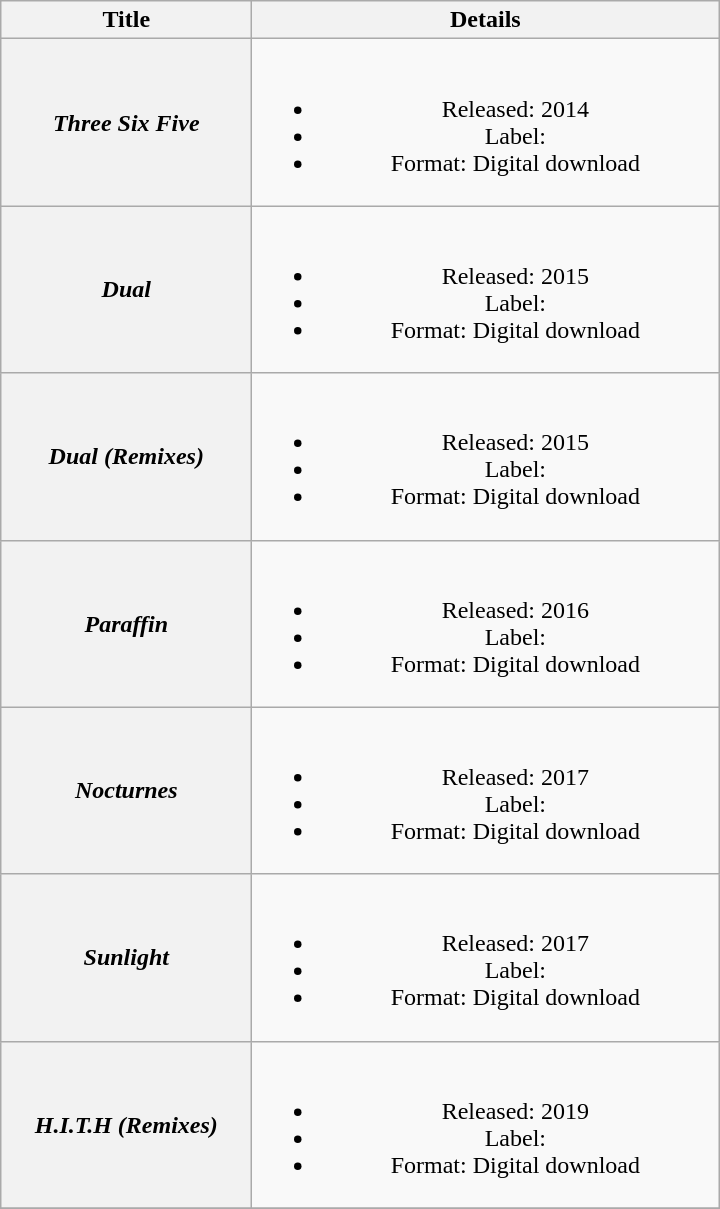<table class="wikitable plainrowheaders" style="text-align:center">
<tr>
<th scope="col" style="width:10em;">Title</th>
<th scope="col" style="width:19em;">Details</th>
</tr>
<tr>
<th scope="row"><em>Three Six Five</em></th>
<td><br><ul><li>Released: 2014</li><li>Label:</li><li>Format: Digital download</li></ul></td>
</tr>
<tr>
<th scope="row"><em>Dual</em></th>
<td><br><ul><li>Released: 2015</li><li>Label:</li><li>Format: Digital download</li></ul></td>
</tr>
<tr>
<th scope="row"><em>Dual (Remixes)</em></th>
<td><br><ul><li>Released: 2015</li><li>Label:</li><li>Format: Digital download</li></ul></td>
</tr>
<tr>
<th scope="row"><em>Paraffin</em></th>
<td><br><ul><li>Released: 2016</li><li>Label:</li><li>Format: Digital download</li></ul></td>
</tr>
<tr>
<th scope="row"><em>Nocturnes</em></th>
<td><br><ul><li>Released: 2017</li><li>Label:</li><li>Format: Digital download</li></ul></td>
</tr>
<tr>
<th scope="row"><em>Sunlight</em></th>
<td><br><ul><li>Released: 2017</li><li>Label:</li><li>Format: Digital download</li></ul></td>
</tr>
<tr>
<th scope="row"><em>H.I.T.H (Remixes)</em></th>
<td><br><ul><li>Released: 2019</li><li>Label:</li><li>Format: Digital download</li></ul></td>
</tr>
<tr>
</tr>
</table>
